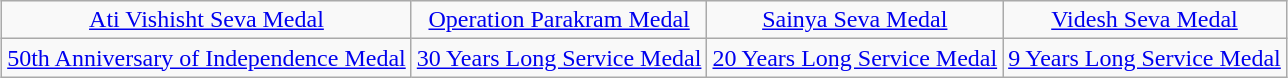<table class="wikitable" style="margin:1em auto; text-align:center;">
<tr>
<td><a href='#'>Ati Vishisht Seva Medal</a></td>
<td><a href='#'>Operation Parakram Medal</a></td>
<td><a href='#'>Sainya Seva Medal</a></td>
<td><a href='#'>Videsh Seva Medal</a></td>
</tr>
<tr>
<td><a href='#'>50th Anniversary of Independence Medal</a></td>
<td><a href='#'>30 Years Long Service Medal</a></td>
<td><a href='#'>20 Years Long Service Medal</a></td>
<td><a href='#'>9 Years Long Service Medal</a></td>
</tr>
</table>
